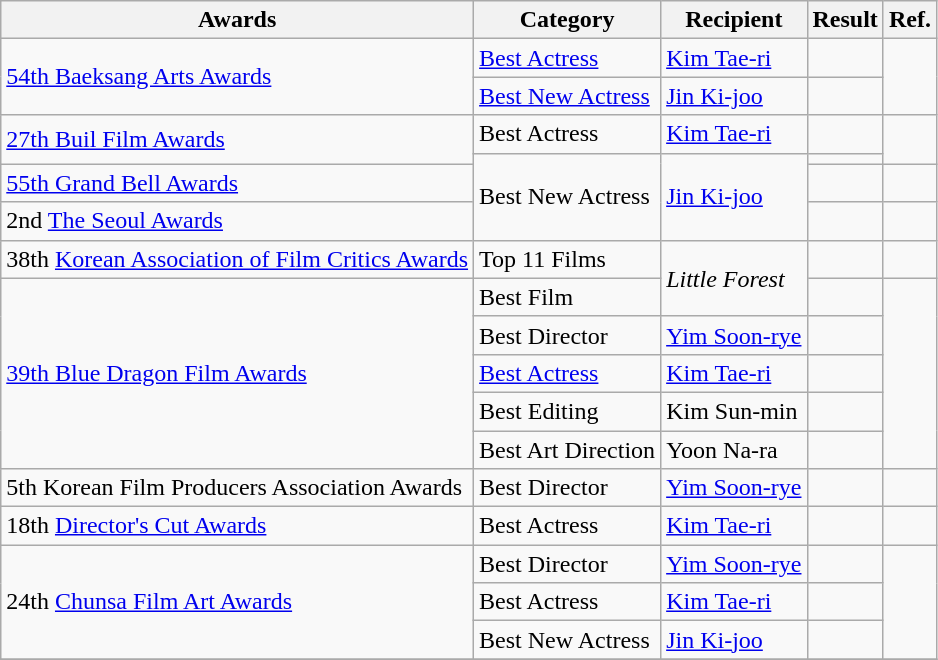<table class="wikitable sortable">
<tr>
<th>Awards</th>
<th>Category</th>
<th>Recipient</th>
<th>Result</th>
<th>Ref.</th>
</tr>
<tr>
<td rowspan=2><a href='#'>54th Baeksang Arts Awards</a></td>
<td><a href='#'>Best Actress</a></td>
<td><a href='#'>Kim Tae-ri</a></td>
<td></td>
<td rowspan=2></td>
</tr>
<tr>
<td><a href='#'>Best New Actress</a></td>
<td><a href='#'>Jin Ki-joo</a></td>
<td></td>
</tr>
<tr>
<td rowspan=2><a href='#'>27th Buil Film Awards</a></td>
<td>Best Actress</td>
<td><a href='#'>Kim Tae-ri</a></td>
<td></td>
<td rowspan=2></td>
</tr>
<tr>
<td rowspan=3>Best New Actress</td>
<td rowspan=3><a href='#'>Jin Ki-joo</a></td>
<td></td>
</tr>
<tr>
<td><a href='#'>55th Grand Bell Awards</a></td>
<td></td>
<td></td>
</tr>
<tr>
<td>2nd <a href='#'>The Seoul Awards</a></td>
<td></td>
<td></td>
</tr>
<tr>
<td>38th <a href='#'>Korean Association of Film Critics Awards</a></td>
<td>Top 11 Films</td>
<td rowspan=2><em>Little Forest</em></td>
<td></td>
<td></td>
</tr>
<tr>
<td rowspan=5><a href='#'>39th Blue Dragon Film Awards</a></td>
<td>Best Film</td>
<td></td>
<td rowspan=5></td>
</tr>
<tr>
<td>Best Director</td>
<td><a href='#'>Yim Soon-rye</a></td>
<td></td>
</tr>
<tr>
<td><a href='#'>Best Actress</a></td>
<td><a href='#'>Kim Tae-ri</a></td>
<td></td>
</tr>
<tr>
<td>Best Editing</td>
<td>Kim Sun-min</td>
<td></td>
</tr>
<tr>
<td>Best Art Direction</td>
<td>Yoon Na-ra</td>
<td></td>
</tr>
<tr>
<td rowspan=1>5th Korean Film Producers Association Awards</td>
<td>Best Director</td>
<td><a href='#'>Yim Soon-rye</a></td>
<td></td>
<td rowspan=1></td>
</tr>
<tr>
<td>18th <a href='#'>Director's Cut Awards</a></td>
<td>Best Actress</td>
<td><a href='#'>Kim Tae-ri</a></td>
<td></td>
<td></td>
</tr>
<tr>
<td rowspan=3>24th <a href='#'>Chunsa Film Art Awards</a></td>
<td>Best Director</td>
<td><a href='#'>Yim Soon-rye</a></td>
<td></td>
<td rowspan=3></td>
</tr>
<tr>
<td>Best Actress</td>
<td><a href='#'>Kim Tae-ri</a></td>
<td></td>
</tr>
<tr>
<td>Best New Actress</td>
<td><a href='#'>Jin Ki-joo</a></td>
<td></td>
</tr>
<tr>
</tr>
</table>
